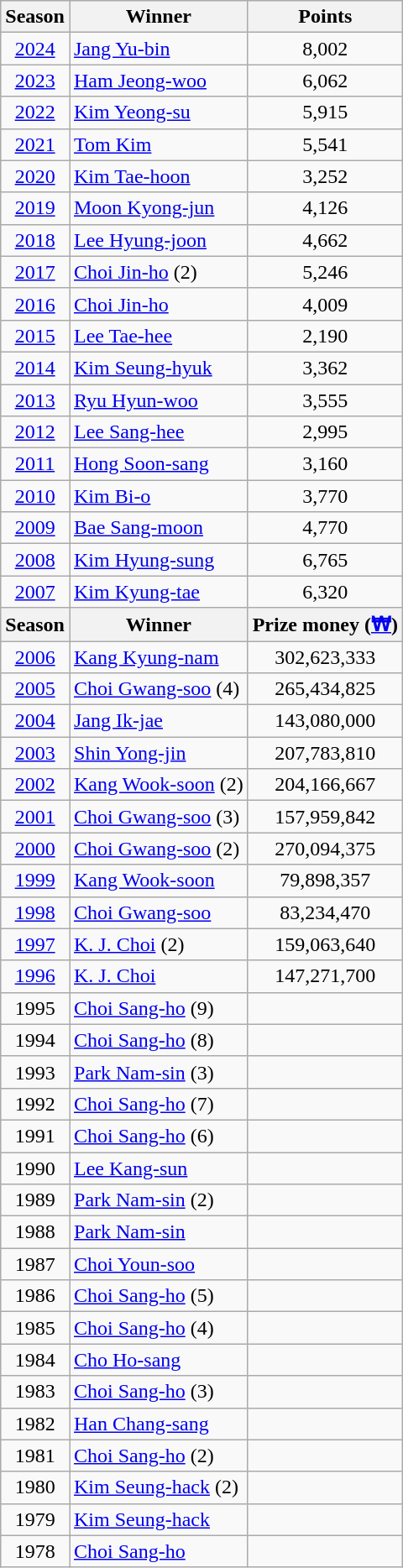<table class="wikitable">
<tr>
<th>Season</th>
<th>Winner</th>
<th>Points</th>
</tr>
<tr>
<td align=center><a href='#'>2024</a></td>
<td> <a href='#'>Jang Yu-bin</a></td>
<td align=center>8,002</td>
</tr>
<tr>
<td align=center><a href='#'>2023</a></td>
<td> <a href='#'>Ham Jeong-woo</a></td>
<td align=center>6,062</td>
</tr>
<tr>
<td align=center><a href='#'>2022</a></td>
<td> <a href='#'>Kim Yeong-su</a></td>
<td align=center>5,915</td>
</tr>
<tr>
<td align=center><a href='#'>2021</a></td>
<td> <a href='#'>Tom Kim</a></td>
<td align=center>5,541</td>
</tr>
<tr>
<td align=center><a href='#'>2020</a></td>
<td> <a href='#'>Kim Tae-hoon</a></td>
<td align=center>3,252</td>
</tr>
<tr>
<td align=center><a href='#'>2019</a></td>
<td> <a href='#'>Moon Kyong-jun</a></td>
<td align=center>4,126</td>
</tr>
<tr>
<td align=center><a href='#'>2018</a></td>
<td> <a href='#'>Lee Hyung-joon</a></td>
<td align=center>4,662</td>
</tr>
<tr>
<td align=center><a href='#'>2017</a></td>
<td> <a href='#'>Choi Jin-ho</a> (2)</td>
<td align=center>5,246</td>
</tr>
<tr>
<td align=center><a href='#'>2016</a></td>
<td> <a href='#'>Choi Jin-ho</a></td>
<td align=center>4,009</td>
</tr>
<tr>
<td align=center><a href='#'>2015</a></td>
<td> <a href='#'>Lee Tae-hee</a></td>
<td align=center>2,190</td>
</tr>
<tr>
<td align=center><a href='#'>2014</a></td>
<td> <a href='#'>Kim Seung-hyuk</a></td>
<td align=center>3,362</td>
</tr>
<tr>
<td align=center><a href='#'>2013</a></td>
<td> <a href='#'>Ryu Hyun-woo</a></td>
<td align=center>3,555</td>
</tr>
<tr>
<td align=center><a href='#'>2012</a></td>
<td> <a href='#'>Lee Sang-hee</a></td>
<td align=center>2,995</td>
</tr>
<tr>
<td align=center><a href='#'>2011</a></td>
<td> <a href='#'>Hong Soon-sang</a></td>
<td align=center>3,160</td>
</tr>
<tr>
<td align=center><a href='#'>2010</a></td>
<td> <a href='#'>Kim Bi-o</a></td>
<td align=center>3,770</td>
</tr>
<tr>
<td align=center><a href='#'>2009</a></td>
<td> <a href='#'>Bae Sang-moon</a></td>
<td align=center>4,770</td>
</tr>
<tr>
<td align=center><a href='#'>2008</a></td>
<td> <a href='#'>Kim Hyung-sung</a></td>
<td align=center>6,765</td>
</tr>
<tr>
<td align=center><a href='#'>2007</a></td>
<td> <a href='#'>Kim Kyung-tae</a></td>
<td align=center>6,320</td>
</tr>
<tr>
<th>Season</th>
<th>Winner</th>
<th>Prize money (<a href='#'>₩</a>)</th>
</tr>
<tr>
<td align=center><a href='#'>2006</a></td>
<td> <a href='#'>Kang Kyung-nam</a></td>
<td align=center>302,623,333</td>
</tr>
<tr>
<td align=center><a href='#'>2005</a></td>
<td> <a href='#'>Choi Gwang-soo</a> (4)</td>
<td align=center>265,434,825</td>
</tr>
<tr>
<td align=center><a href='#'>2004</a></td>
<td> <a href='#'>Jang Ik-jae</a></td>
<td align=center>143,080,000</td>
</tr>
<tr>
<td align=center><a href='#'>2003</a></td>
<td> <a href='#'>Shin Yong-jin</a></td>
<td align=center>207,783,810</td>
</tr>
<tr>
<td align=center><a href='#'>2002</a></td>
<td> <a href='#'>Kang Wook-soon</a> (2)</td>
<td align=center>204,166,667</td>
</tr>
<tr>
<td align=center><a href='#'>2001</a></td>
<td> <a href='#'>Choi Gwang-soo</a> (3)</td>
<td align=center>157,959,842</td>
</tr>
<tr>
<td align=center><a href='#'>2000</a></td>
<td> <a href='#'>Choi Gwang-soo</a> (2)</td>
<td align=center>270,094,375</td>
</tr>
<tr>
<td align=center><a href='#'>1999</a></td>
<td> <a href='#'>Kang Wook-soon</a></td>
<td align=center>79,898,357</td>
</tr>
<tr>
<td align=center><a href='#'>1998</a></td>
<td> <a href='#'>Choi Gwang-soo</a></td>
<td align=center>83,234,470</td>
</tr>
<tr>
<td align=center><a href='#'>1997</a></td>
<td> <a href='#'>K. J. Choi</a> (2)</td>
<td align=center>159,063,640</td>
</tr>
<tr>
<td align=center><a href='#'>1996</a></td>
<td> <a href='#'>K. J. Choi</a></td>
<td align=center>147,271,700</td>
</tr>
<tr>
<td align=center>1995</td>
<td> <a href='#'>Choi Sang-ho</a> (9)</td>
<td align=center></td>
</tr>
<tr>
<td align=center>1994</td>
<td> <a href='#'>Choi Sang-ho</a> (8)</td>
<td align=center></td>
</tr>
<tr>
<td align=center>1993</td>
<td> <a href='#'>Park Nam-sin</a> (3)</td>
<td align=center></td>
</tr>
<tr>
<td align=center>1992</td>
<td> <a href='#'>Choi Sang-ho</a> (7)</td>
<td align=center></td>
</tr>
<tr>
<td align=center>1991</td>
<td> <a href='#'>Choi Sang-ho</a> (6)</td>
<td align=center></td>
</tr>
<tr>
<td align=center>1990</td>
<td> <a href='#'>Lee Kang-sun</a></td>
<td align=center></td>
</tr>
<tr>
<td align=center>1989</td>
<td> <a href='#'>Park Nam-sin</a> (2)</td>
<td align=center></td>
</tr>
<tr>
<td align=center>1988</td>
<td> <a href='#'>Park Nam-sin</a></td>
<td align=center></td>
</tr>
<tr>
<td align=center>1987</td>
<td> <a href='#'>Choi Youn-soo</a></td>
<td align=center></td>
</tr>
<tr>
<td align=center>1986</td>
<td> <a href='#'>Choi Sang-ho</a> (5)</td>
<td align=center></td>
</tr>
<tr>
<td align=center>1985</td>
<td> <a href='#'>Choi Sang-ho</a> (4)</td>
<td align=center></td>
</tr>
<tr>
<td align=center>1984</td>
<td> <a href='#'>Cho Ho-sang</a></td>
<td align=center></td>
</tr>
<tr>
<td align=center>1983</td>
<td> <a href='#'>Choi Sang-ho</a> (3)</td>
<td align=center></td>
</tr>
<tr>
<td align=center>1982</td>
<td> <a href='#'>Han Chang-sang</a></td>
<td align=center></td>
</tr>
<tr>
<td align=center>1981</td>
<td> <a href='#'>Choi Sang-ho</a> (2)</td>
<td align=center></td>
</tr>
<tr>
<td align=center>1980</td>
<td> <a href='#'>Kim Seung-hack</a> (2)</td>
<td align=center></td>
</tr>
<tr>
<td align=center>1979</td>
<td> <a href='#'>Kim Seung-hack</a></td>
<td align=center></td>
</tr>
<tr>
<td align=center>1978</td>
<td> <a href='#'>Choi Sang-ho</a></td>
<td align=center></td>
</tr>
</table>
